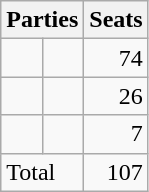<table class="wikitable" style="text-align:left;">
<tr>
<th colspan="2" style="text-align:left;">Parties</th>
<th>Seats</th>
</tr>
<tr>
<td></td>
<td></td>
<td style="text-align:right;">74</td>
</tr>
<tr>
<td></td>
<td></td>
<td style="text-align:right;">26</td>
</tr>
<tr>
<td></td>
<td></td>
<td style="text-align:right;">7</td>
</tr>
<tr>
<td colspan="2" style="text-align:left;">Total</td>
<td style="text-align:right;">107</td>
</tr>
</table>
